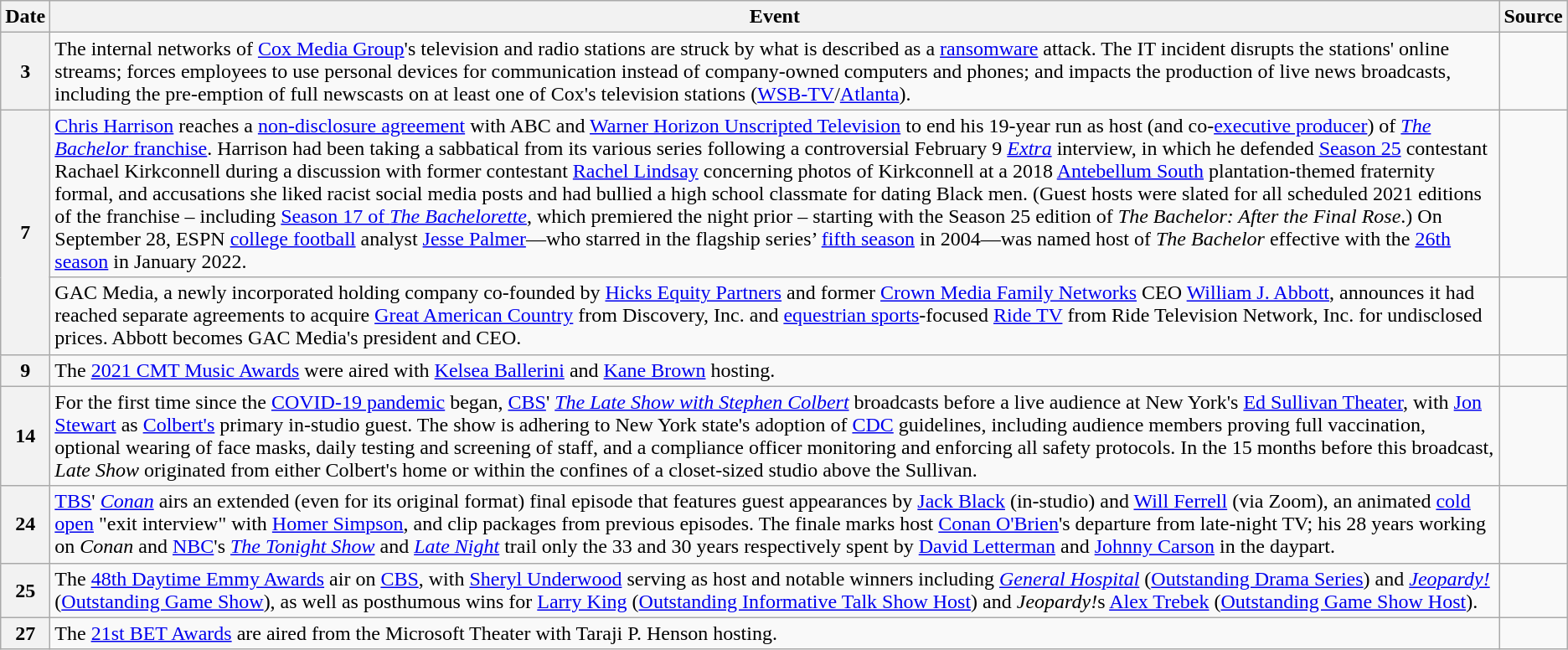<table class="wikitable">
<tr>
<th>Date</th>
<th>Event</th>
<th>Source</th>
</tr>
<tr>
<th>3</th>
<td>The internal networks of <a href='#'>Cox Media Group</a>'s television and radio stations are struck by what is described as a <a href='#'>ransomware</a> attack. The IT incident disrupts the stations' online streams; forces employees to use personal devices for communication instead of company-owned computers and phones; and impacts the production of live news broadcasts, including the pre-emption of full newscasts on at least one of Cox's television stations (<a href='#'>WSB-TV</a>/<a href='#'>Atlanta</a>).</td>
<td></td>
</tr>
<tr>
<th rowspan=2>7</th>
<td><a href='#'>Chris Harrison</a> reaches a <a href='#'>non-disclosure agreement</a> with ABC and <a href='#'>Warner Horizon Unscripted Television</a> to end his 19-year run as host (and co-<a href='#'>executive producer</a>) of <a href='#'><em>The Bachelor</em> franchise</a>. Harrison had been taking a sabbatical from its various series following a controversial February 9 <em><a href='#'>Extra</a></em> interview, in which he defended <a href='#'>Season 25</a> contestant Rachael Kirkconnell during a discussion with former contestant <a href='#'>Rachel Lindsay</a> concerning photos of Kirkconnell at a 2018 <a href='#'>Antebellum South</a> plantation-themed fraternity formal, and accusations she liked racist social media posts and had bullied a high school classmate for dating Black men. (Guest hosts were slated for all scheduled 2021 editions of the franchise – including <a href='#'>Season 17 of <em>The Bachelorette</em></a>, which premiered the night prior – starting with the Season 25 edition of <em>The Bachelor: After the Final Rose</em>.) On September 28, ESPN <a href='#'>college football</a> analyst <a href='#'>Jesse Palmer</a>—who starred in the flagship series’ <a href='#'>fifth season</a> in 2004—was named host of <em>The Bachelor</em> effective with the <a href='#'>26th season</a> in January 2022.</td>
<td><br></td>
</tr>
<tr>
<td>GAC Media, a newly incorporated holding company co-founded by <a href='#'>Hicks Equity Partners</a> and former <a href='#'>Crown Media Family Networks</a> CEO <a href='#'>William J. Abbott</a>, announces it had reached separate agreements to acquire <a href='#'>Great American Country</a> from Discovery, Inc. and <a href='#'>equestrian sports</a>-focused <a href='#'>Ride TV</a> from Ride Television Network, Inc. for undisclosed prices. Abbott becomes GAC Media's president and CEO.</td>
<td></td>
</tr>
<tr>
<th>9</th>
<td>The <a href='#'>2021 CMT Music Awards</a> were aired with <a href='#'>Kelsea Ballerini</a> and <a href='#'>Kane Brown</a> hosting.</td>
<td></td>
</tr>
<tr>
<th>14</th>
<td>For the first time since the <a href='#'>COVID-19 pandemic</a> began, <a href='#'>CBS</a>' <em><a href='#'>The Late Show with Stephen Colbert</a></em> broadcasts before a live audience at New York's <a href='#'>Ed Sullivan Theater</a>, with <a href='#'>Jon Stewart</a> as <a href='#'>Colbert's</a> primary in-studio guest. The show is adhering to New York state's adoption of <a href='#'>CDC</a> guidelines, including audience members proving full vaccination, optional wearing of face masks, daily testing and screening of staff, and a compliance officer monitoring and enforcing all safety protocols. In the 15 months before this broadcast, <em>Late Show</em> originated from either Colbert's home or within the confines of a closet-sized studio above the Sullivan.</td>
<td></td>
</tr>
<tr>
<th>24</th>
<td><a href='#'>TBS</a>' <em><a href='#'>Conan</a></em> airs an extended (even for its original format) final episode that features guest appearances by <a href='#'>Jack Black</a> (in-studio) and <a href='#'>Will Ferrell</a> (via Zoom), an animated <a href='#'>cold open</a> "exit interview" with <a href='#'>Homer Simpson</a>, and clip packages from previous episodes. The finale marks host <a href='#'>Conan O'Brien</a>'s departure from late-night TV; his 28 years working on <em>Conan</em> and <a href='#'>NBC</a>'s <em><a href='#'>The Tonight Show</a></em> and <em><a href='#'>Late Night</a></em> trail only the 33 and 30 years respectively spent by <a href='#'>David Letterman</a> and <a href='#'>Johnny Carson</a> in the daypart.</td>
<td></td>
</tr>
<tr>
<th>25</th>
<td>The <a href='#'>48th Daytime Emmy Awards</a> air on <a href='#'>CBS</a>, with <a href='#'>Sheryl Underwood</a> serving as host and notable winners including <em><a href='#'>General Hospital</a></em> (<a href='#'>Outstanding Drama Series</a>) and <em><a href='#'>Jeopardy!</a></em> (<a href='#'>Outstanding Game Show</a>), as well as posthumous wins for <a href='#'>Larry King</a> (<a href='#'>Outstanding Informative Talk Show Host</a>) and <em>Jeopardy!</em>s <a href='#'>Alex Trebek</a> (<a href='#'>Outstanding Game Show Host</a>).</td>
<td></td>
</tr>
<tr>
<th>27</th>
<td>The <a href='#'>21st BET Awards</a> are aired from the Microsoft Theater with Taraji P. Henson hosting.</td>
<td></td>
</tr>
</table>
